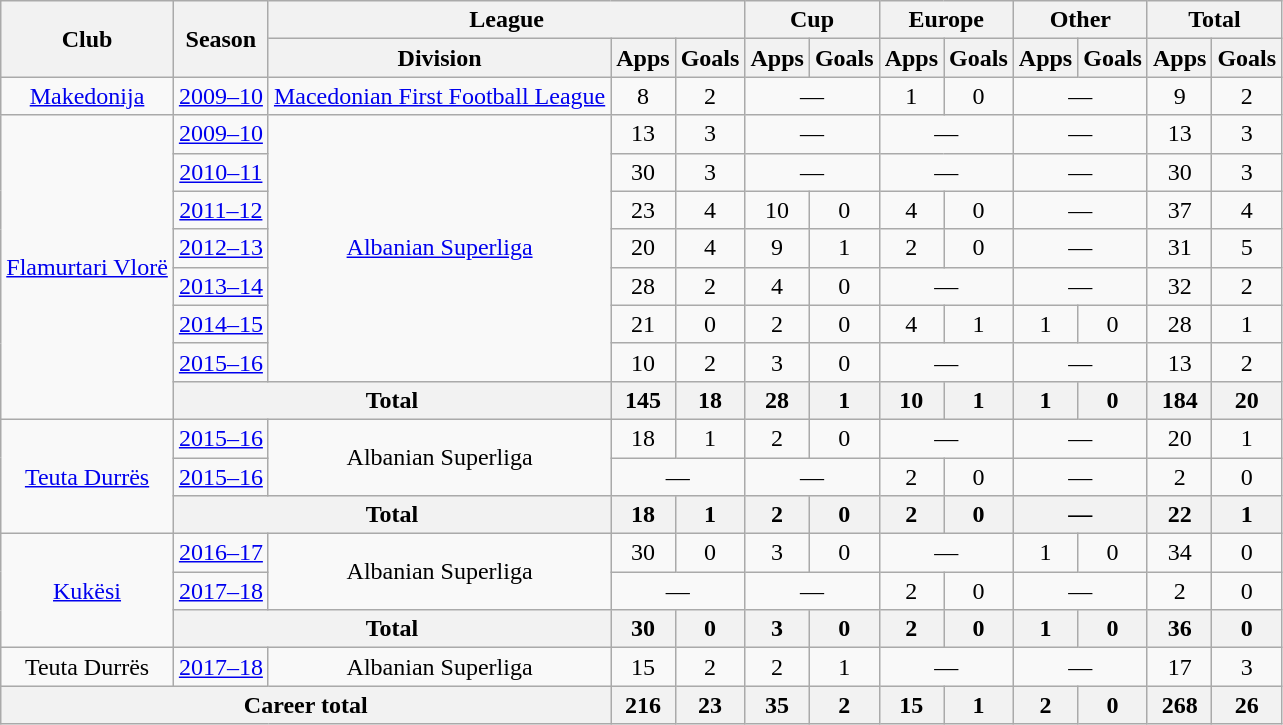<table class="wikitable" style="text-align:center">
<tr>
<th rowspan="2">Club</th>
<th rowspan="2">Season</th>
<th colspan="3">League</th>
<th colspan="2">Cup</th>
<th colspan="2">Europe</th>
<th colspan="2">Other</th>
<th colspan="2">Total</th>
</tr>
<tr>
<th>Division</th>
<th>Apps</th>
<th>Goals</th>
<th>Apps</th>
<th>Goals</th>
<th>Apps</th>
<th>Goals</th>
<th>Apps</th>
<th>Goals</th>
<th>Apps</th>
<th>Goals</th>
</tr>
<tr>
<td><a href='#'>Makedonija</a></td>
<td><a href='#'>2009–10</a></td>
<td><a href='#'>Macedonian First Football League</a></td>
<td>8</td>
<td>2</td>
<td colspan="2">—</td>
<td>1</td>
<td>0</td>
<td colspan="2">—</td>
<td>9</td>
<td>2</td>
</tr>
<tr>
<td rowspan="8"><a href='#'>Flamurtari Vlorë</a></td>
<td><a href='#'>2009–10</a></td>
<td rowspan="7"><a href='#'>Albanian Superliga</a></td>
<td>13</td>
<td>3</td>
<td colspan="2">—</td>
<td colspan="2">—</td>
<td colspan="2">—</td>
<td>13</td>
<td>3</td>
</tr>
<tr>
<td><a href='#'>2010–11</a></td>
<td>30</td>
<td>3</td>
<td colspan="2">—</td>
<td colspan="2">—</td>
<td colspan="2">—</td>
<td>30</td>
<td>3</td>
</tr>
<tr>
<td><a href='#'>2011–12</a></td>
<td>23</td>
<td>4</td>
<td>10</td>
<td>0</td>
<td>4</td>
<td>0</td>
<td colspan="2">—</td>
<td>37</td>
<td>4</td>
</tr>
<tr>
<td><a href='#'>2012–13</a></td>
<td>20</td>
<td>4</td>
<td>9</td>
<td>1</td>
<td>2</td>
<td>0</td>
<td colspan="2">—</td>
<td>31</td>
<td>5</td>
</tr>
<tr>
<td><a href='#'>2013–14</a></td>
<td>28</td>
<td>2</td>
<td>4</td>
<td>0</td>
<td colspan="2">—</td>
<td colspan="2">—</td>
<td>32</td>
<td>2</td>
</tr>
<tr>
<td><a href='#'>2014–15</a></td>
<td>21</td>
<td>0</td>
<td>2</td>
<td>0</td>
<td>4</td>
<td>1</td>
<td>1</td>
<td>0</td>
<td>28</td>
<td>1</td>
</tr>
<tr>
<td><a href='#'>2015–16</a></td>
<td>10</td>
<td>2</td>
<td>3</td>
<td>0</td>
<td colspan="2">—</td>
<td colspan="2">—</td>
<td>13</td>
<td>2</td>
</tr>
<tr>
<th colspan="2">Total</th>
<th>145</th>
<th>18</th>
<th>28</th>
<th>1</th>
<th>10</th>
<th>1</th>
<th>1</th>
<th>0</th>
<th>184</th>
<th>20</th>
</tr>
<tr>
<td rowspan="3"><a href='#'>Teuta Durrës</a></td>
<td><a href='#'>2015–16</a></td>
<td rowspan="2">Albanian Superliga</td>
<td>18</td>
<td>1</td>
<td>2</td>
<td>0</td>
<td colspan="2">—</td>
<td colspan="2">—</td>
<td>20</td>
<td>1</td>
</tr>
<tr>
<td><a href='#'>2015–16</a></td>
<td colspan="2">—</td>
<td colspan="2">—</td>
<td>2</td>
<td>0</td>
<td colspan="2">—</td>
<td>2</td>
<td>0</td>
</tr>
<tr>
<th colspan="2">Total</th>
<th>18</th>
<th>1</th>
<th>2</th>
<th>0</th>
<th>2</th>
<th>0</th>
<th colspan="2">—</th>
<th>22</th>
<th>1</th>
</tr>
<tr>
<td rowspan="3"><a href='#'>Kukësi</a></td>
<td><a href='#'>2016–17</a></td>
<td rowspan="2">Albanian Superliga</td>
<td>30</td>
<td>0</td>
<td>3</td>
<td>0</td>
<td colspan="2">—</td>
<td>1</td>
<td>0</td>
<td>34</td>
<td>0</td>
</tr>
<tr>
<td><a href='#'>2017–18</a></td>
<td colspan="2">—</td>
<td colspan="2">—</td>
<td>2</td>
<td>0</td>
<td colspan="2">—</td>
<td>2</td>
<td>0</td>
</tr>
<tr>
<th colspan="2">Total</th>
<th>30</th>
<th>0</th>
<th>3</th>
<th>0</th>
<th>2</th>
<th>0</th>
<th>1</th>
<th>0</th>
<th>36</th>
<th>0</th>
</tr>
<tr>
<td>Teuta Durrës</td>
<td><a href='#'>2017–18</a></td>
<td>Albanian Superliga</td>
<td>15</td>
<td>2</td>
<td>2</td>
<td>1</td>
<td colspan="2">—</td>
<td colspan="2">—</td>
<td>17</td>
<td>3</td>
</tr>
<tr>
<th colspan="3">Career total</th>
<th>216</th>
<th>23</th>
<th>35</th>
<th>2</th>
<th>15</th>
<th>1</th>
<th>2</th>
<th>0</th>
<th>268</th>
<th>26</th>
</tr>
</table>
